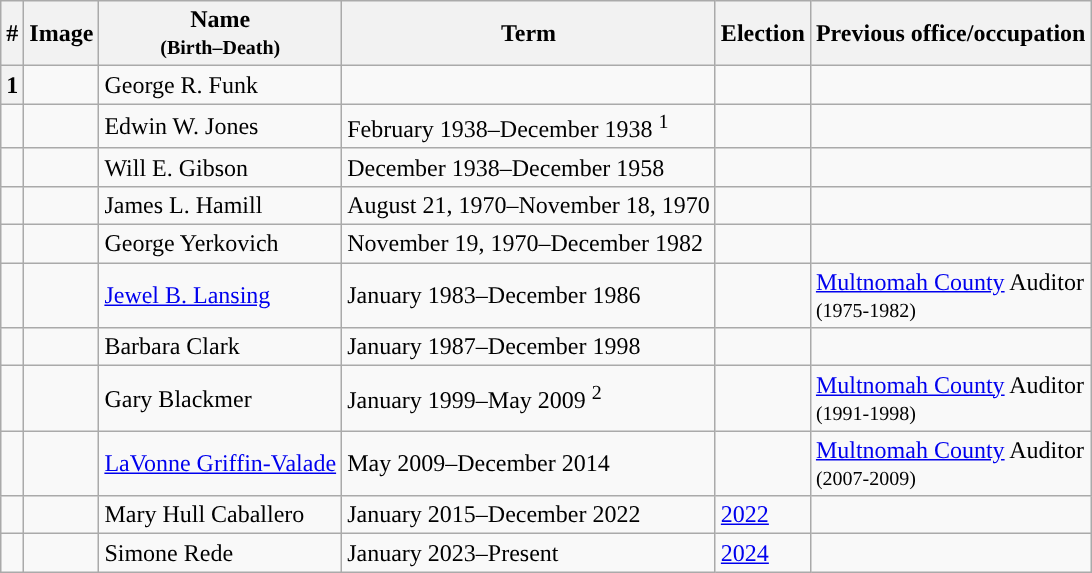<table class="wikitable">
<tr>
<th>#</th>
<th>Image</th>
<th>Name<br><small>(Birth–Death)</small></th>
<th>Term</th>
<th>Election</th>
<th>Previous office/occupation</th>
</tr>
<tr>
<th style="background:">1</th>
<td></td>
<td>George R. Funk</td>
<td></td>
<td></td>
<td></td>
</tr>
<tr>
<td></td>
<td></td>
<td>Edwin W. Jones</td>
<td>February 1938–December 1938 <sup>1</sup></td>
<td></td>
<td></td>
</tr>
<tr>
<td></td>
<td></td>
<td>Will E. Gibson</td>
<td>December 1938–December 1958</td>
<td></td>
<td></td>
</tr>
<tr>
<td></td>
<td></td>
<td>James L. Hamill</td>
<td>August 21, 1970–November 18, 1970</td>
<td></td>
<td></td>
</tr>
<tr>
<td></td>
<td></td>
<td>George Yerkovich</td>
<td>November 19, 1970–December 1982</td>
<td></td>
<td></td>
</tr>
<tr>
<td></td>
<td></td>
<td><a href='#'>Jewel B. Lansing</a></td>
<td>January 1983–December 1986</td>
<td></td>
<td><a href='#'>Multnomah County</a> Auditor<br><small>(1975-1982)</small></td>
</tr>
<tr>
<td></td>
<td></td>
<td>Barbara Clark</td>
<td>January 1987–December 1998</td>
<td></td>
<td></td>
</tr>
<tr>
<td></td>
<td></td>
<td>Gary Blackmer</td>
<td>January 1999–May 2009 <sup>2</sup></td>
<td></td>
<td><a href='#'>Multnomah County</a> Auditor<br><small>(1991-1998)</small></td>
</tr>
<tr>
<td></td>
<td></td>
<td><a href='#'>LaVonne Griffin-Valade</a></td>
<td>May 2009–December 2014</td>
<td></td>
<td><a href='#'>Multnomah County</a> Auditor<br><small>(2007-2009)</small></td>
</tr>
<tr>
<td></td>
<td></td>
<td>Mary Hull Caballero</td>
<td>January 2015–December 2022</td>
<td><a href='#'>2022</a></td>
<td></td>
</tr>
<tr>
<td></td>
<td></td>
<td>Simone Rede</td>
<td>January 2023–Present</td>
<td><a href='#'>2024</a></td>
<td></td>
</tr>
</table>
